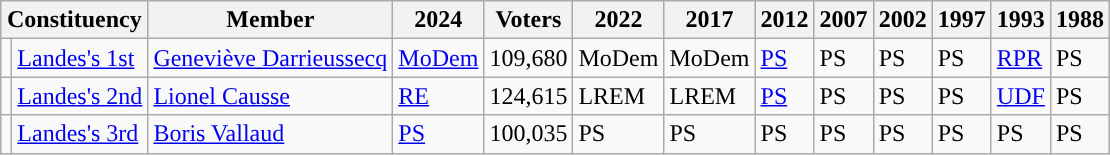<table class="wikitable sortable">
<tr>
<th colspan="2">Constituency</th>
<th>Member</th>
<th>2024</th>
<th>Voters</th>
<th>2022</th>
<th>2017</th>
<th>2012</th>
<th>2007</th>
<th>2002</th>
<th>1997</th>
<th>1993</th>
<th>1988</th>
</tr>
<tr>
<td style="background-color: "></td>
<td><a href='#'>Landes's 1st</a></td>
<td><a href='#'>Geneviève Darrieussecq</a></td>
<td><a href='#'>MoDem</a></td>
<td>109,680</td>
<td>MoDem</td>
<td>MoDem</td>
<td><a href='#'>PS</a></td>
<td>PS</td>
<td>PS</td>
<td>PS</td>
<td><a href='#'>RPR</a></td>
<td>PS</td>
</tr>
<tr>
<td style="background-color: "></td>
<td><a href='#'>Landes's 2nd</a></td>
<td><a href='#'>Lionel Causse</a></td>
<td><a href='#'>RE</a></td>
<td>124,615</td>
<td>LREM</td>
<td>LREM</td>
<td><a href='#'>PS</a></td>
<td>PS</td>
<td>PS</td>
<td>PS</td>
<td><a href='#'>UDF</a></td>
<td>PS</td>
</tr>
<tr>
<td style="background-color: "></td>
<td><a href='#'>Landes's 3rd</a></td>
<td><a href='#'>Boris Vallaud</a></td>
<td><a href='#'>PS</a></td>
<td>100,035</td>
<td>PS</td>
<td>PS</td>
<td>PS</td>
<td>PS</td>
<td>PS</td>
<td>PS</td>
<td>PS</td>
<td>PS</td>
</tr>
</table>
